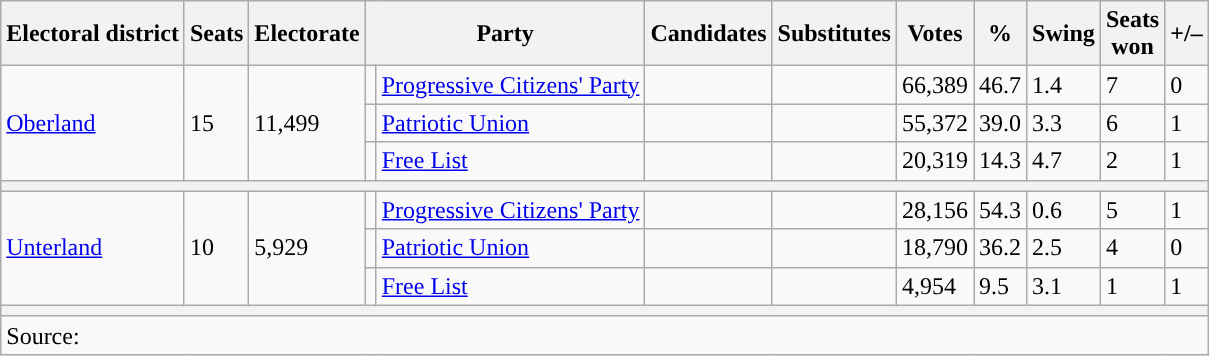<table class="wikitable">
<tr>
<th>Electoral district</th>
<th>Seats</th>
<th>Electorate</th>
<th colspan="2">Party</th>
<th>Candidates</th>
<th>Substitutes</th>
<th>Votes</th>
<th>%</th>
<th>Swing</th>
<th>Seats<br>won</th>
<th>+/–</th>
</tr>
<tr>
<td rowspan="3"><a href='#'>Oberland</a></td>
<td rowspan="3">15</td>
<td rowspan="3">11,499</td>
<td></td>
<td><a href='#'>Progressive Citizens' Party</a></td>
<td></td>
<td></td>
<td>66,389</td>
<td>46.7</td>
<td> 1.4</td>
<td>7</td>
<td>0</td>
</tr>
<tr>
<td></td>
<td><a href='#'>Patriotic Union</a></td>
<td></td>
<td></td>
<td>55,372</td>
<td>39.0</td>
<td> 3.3</td>
<td>6</td>
<td> 1</td>
</tr>
<tr>
<td></td>
<td><a href='#'>Free List</a></td>
<td></td>
<td></td>
<td>20,319</td>
<td>14.3</td>
<td> 4.7</td>
<td>2</td>
<td> 1</td>
</tr>
<tr>
<th colspan="12"></th>
</tr>
<tr>
<td rowspan="3"><a href='#'>Unterland</a></td>
<td rowspan="3">10</td>
<td rowspan="3">5,929</td>
<td></td>
<td><a href='#'>Progressive Citizens' Party</a></td>
<td></td>
<td></td>
<td>28,156</td>
<td>54.3</td>
<td> 0.6</td>
<td>5</td>
<td> 1</td>
</tr>
<tr>
<td></td>
<td><a href='#'>Patriotic Union</a></td>
<td></td>
<td></td>
<td>18,790</td>
<td>36.2</td>
<td> 2.5</td>
<td>4</td>
<td>0</td>
</tr>
<tr>
<td></td>
<td><a href='#'>Free List</a></td>
<td></td>
<td></td>
<td>4,954</td>
<td>9.5</td>
<td> 3.1</td>
<td>1</td>
<td> 1</td>
</tr>
<tr>
<th colspan="12"></th>
</tr>
<tr>
<td colspan="12">Source: </td>
</tr>
</table>
